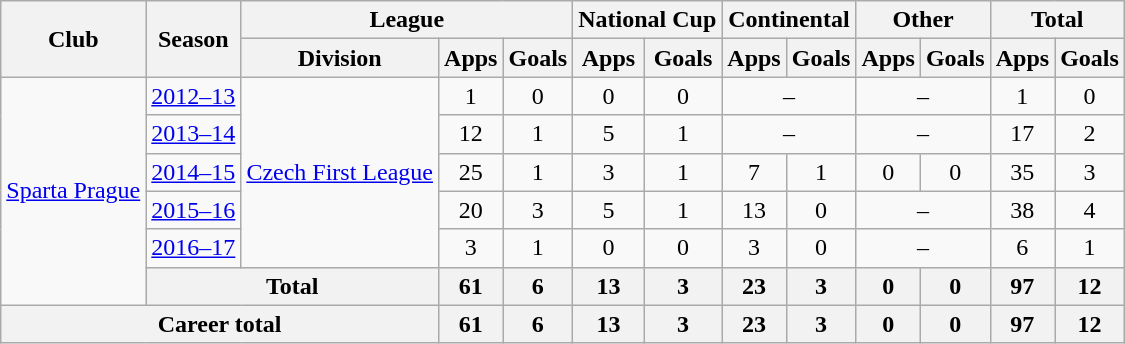<table class="wikitable" style="text-align: center;">
<tr>
<th rowspan="2">Club</th>
<th rowspan="2">Season</th>
<th colspan="3">League</th>
<th colspan="2">National Cup</th>
<th colspan="2">Continental</th>
<th colspan="2">Other</th>
<th colspan="2">Total</th>
</tr>
<tr>
<th>Division</th>
<th>Apps</th>
<th>Goals</th>
<th>Apps</th>
<th>Goals</th>
<th>Apps</th>
<th>Goals</th>
<th>Apps</th>
<th>Goals</th>
<th>Apps</th>
<th>Goals</th>
</tr>
<tr>
<td rowspan="6" valign="center"><a href='#'>Sparta Prague</a></td>
<td><a href='#'>2012–13</a></td>
<td rowspan="5" valign="center"><a href='#'>Czech First League</a></td>
<td>1</td>
<td>0</td>
<td>0</td>
<td>0</td>
<td colspan="2">–</td>
<td colspan="2">–</td>
<td>1</td>
<td>0</td>
</tr>
<tr>
<td><a href='#'>2013–14</a></td>
<td>12</td>
<td>1</td>
<td>5</td>
<td>1</td>
<td colspan="2">–</td>
<td colspan="2">–</td>
<td>17</td>
<td>2</td>
</tr>
<tr>
<td><a href='#'>2014–15</a></td>
<td>25</td>
<td>1</td>
<td>3</td>
<td>1</td>
<td>7</td>
<td>1</td>
<td>0</td>
<td>0</td>
<td>35</td>
<td>3</td>
</tr>
<tr>
<td><a href='#'>2015–16</a></td>
<td>20</td>
<td>3</td>
<td>5</td>
<td>1</td>
<td>13</td>
<td>0</td>
<td colspan="2">–</td>
<td>38</td>
<td>4</td>
</tr>
<tr>
<td><a href='#'>2016–17</a></td>
<td>3</td>
<td>1</td>
<td>0</td>
<td>0</td>
<td>3</td>
<td>0</td>
<td colspan="2">–</td>
<td>6</td>
<td>1</td>
</tr>
<tr>
<th colspan="2">Total</th>
<th>61</th>
<th>6</th>
<th>13</th>
<th>3</th>
<th>23</th>
<th>3</th>
<th>0</th>
<th>0</th>
<th>97</th>
<th>12</th>
</tr>
<tr>
<th colspan="3">Career total</th>
<th>61</th>
<th>6</th>
<th>13</th>
<th>3</th>
<th>23</th>
<th>3</th>
<th>0</th>
<th>0</th>
<th>97</th>
<th>12</th>
</tr>
</table>
